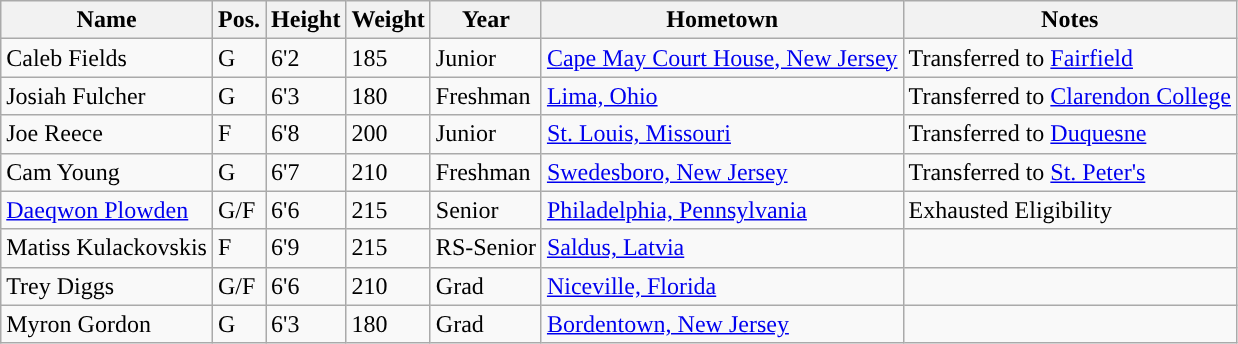<table class="wikitable sortable" border="1">
<tr align=center>
<th>Name</th>
<th>Pos.</th>
<th>Height</th>
<th>Weight</th>
<th>Year</th>
<th>Hometown</th>
<th>Notes</th>
</tr>
<tr>
<td>Caleb Fields</td>
<td>G</td>
<td>6'2</td>
<td>185</td>
<td>Junior</td>
<td><a href='#'>Cape May Court House, New Jersey</a></td>
<td>Transferred to <a href='#'>Fairfield</a></td>
</tr>
<tr>
<td>Josiah Fulcher</td>
<td>G</td>
<td>6'3</td>
<td>180</td>
<td>Freshman</td>
<td><a href='#'>Lima, Ohio</a></td>
<td>Transferred to <a href='#'>Clarendon College</a></td>
</tr>
<tr>
<td>Joe Reece</td>
<td>F</td>
<td>6'8</td>
<td>200</td>
<td>Junior</td>
<td><a href='#'>St. Louis, Missouri</a></td>
<td>Transferred to <a href='#'>Duquesne</a></td>
</tr>
<tr>
<td>Cam Young</td>
<td>G</td>
<td>6'7</td>
<td>210</td>
<td>Freshman</td>
<td><a href='#'>Swedesboro, New Jersey</a></td>
<td>Transferred to <a href='#'>St. Peter's</a></td>
</tr>
<tr>
<td><a href='#'>Daeqwon Plowden</a></td>
<td>G/F</td>
<td>6'6</td>
<td>215</td>
<td>Senior</td>
<td><a href='#'>Philadelphia, Pennsylvania</a></td>
<td>Exhausted Eligibility</td>
</tr>
<tr>
<td>Matiss Kulackovskis</td>
<td>F</td>
<td>6'9</td>
<td>215</td>
<td>RS-Senior</td>
<td><a href='#'>Saldus, Latvia</a></td>
<td></td>
</tr>
<tr>
<td>Trey Diggs</td>
<td>G/F</td>
<td>6'6</td>
<td>210</td>
<td>Grad</td>
<td><a href='#'>Niceville, Florida</a></td>
<td></td>
</tr>
<tr>
<td>Myron Gordon</td>
<td>G</td>
<td>6'3</td>
<td>180</td>
<td>Grad</td>
<td><a href='#'>Bordentown, New Jersey</a></td>
<td></td>
</tr>
</table>
